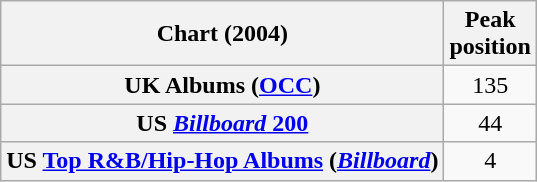<table class="wikitable sortable plainrowheaders">
<tr>
<th>Chart (2004)</th>
<th>Peak<br>position</th>
</tr>
<tr>
<th scope="row">UK Albums (<a href='#'>OCC</a>)</th>
<td align="center">135</td>
</tr>
<tr>
<th scope="row">US <a href='#'><em>Billboard</em> 200</a></th>
<td align="center">44</td>
</tr>
<tr>
<th scope="row">US <a href='#'>Top R&B/Hip-Hop Albums</a> (<em><a href='#'>Billboard</a></em>)</th>
<td align="center">4</td>
</tr>
</table>
